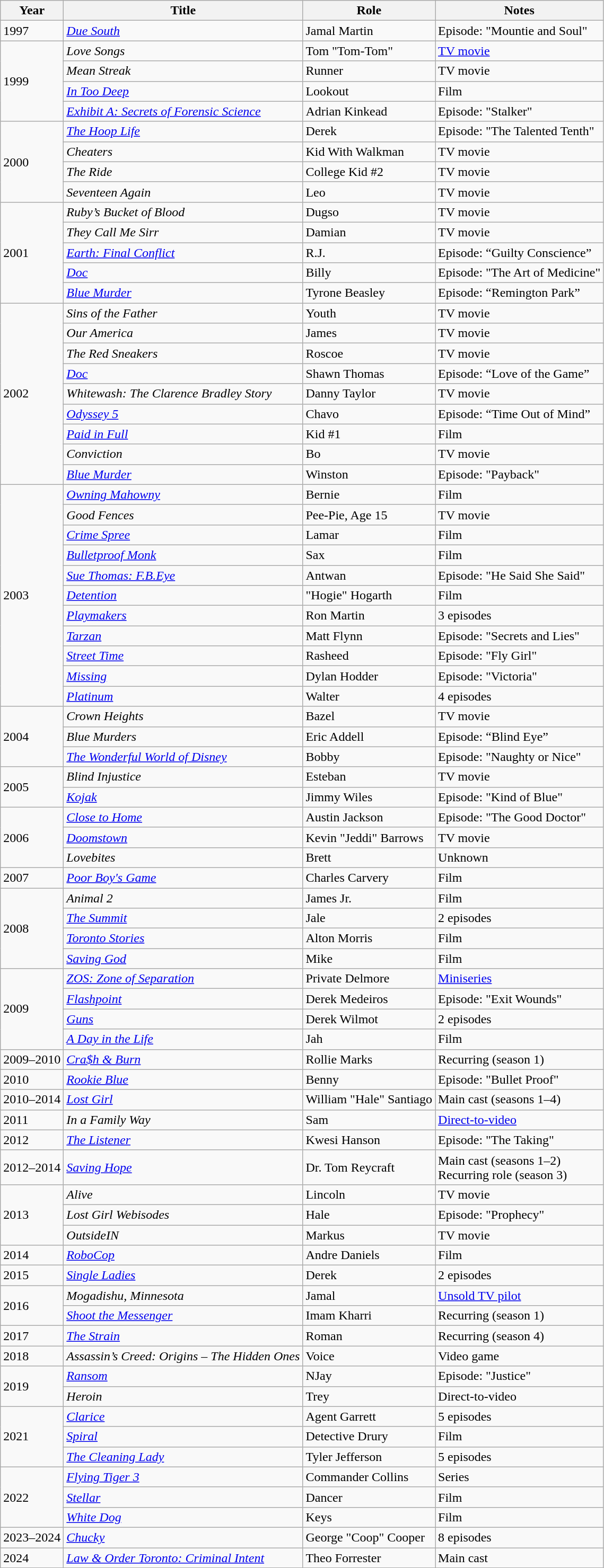<table class="wikitable sortable">
<tr>
<th>Year</th>
<th>Title</th>
<th>Role</th>
<th class="unsortable">Notes</th>
</tr>
<tr>
<td>1997</td>
<td><em><a href='#'>Due South</a></em></td>
<td>Jamal Martin</td>
<td>Episode: "Mountie and Soul"</td>
</tr>
<tr>
<td rowspan="4">1999</td>
<td><em>Love Songs</em></td>
<td>Tom "Tom-Tom"</td>
<td><a href='#'>TV movie</a></td>
</tr>
<tr>
<td><em>Mean Streak</em></td>
<td>Runner</td>
<td>TV movie</td>
</tr>
<tr>
<td><em><a href='#'>In Too Deep</a></em></td>
<td>Lookout</td>
<td>Film</td>
</tr>
<tr>
<td><em><a href='#'>Exhibit A: Secrets of Forensic Science</a></em></td>
<td>Adrian Kinkead</td>
<td>Episode: "Stalker"</td>
</tr>
<tr>
<td rowspan="4">2000</td>
<td data-sort-value="Hoop Life, The"><em><a href='#'>The Hoop Life</a></em></td>
<td>Derek</td>
<td>Episode: "The Talented Tenth"</td>
</tr>
<tr>
<td><em>Cheaters</em></td>
<td>Kid With Walkman</td>
<td>TV movie</td>
</tr>
<tr>
<td data-sort-value="Ride, The"><em>The Ride</em></td>
<td>College Kid #2</td>
<td>TV movie</td>
</tr>
<tr>
<td><em>Seventeen Again</em></td>
<td>Leo</td>
<td>TV movie</td>
</tr>
<tr>
<td rowspan="5">2001</td>
<td><em>Ruby’s Bucket of Blood</em></td>
<td>Dugso</td>
<td>TV movie</td>
</tr>
<tr>
<td><em>They Call Me Sirr</em></td>
<td>Damian</td>
<td>TV movie</td>
</tr>
<tr>
<td><em><a href='#'>Earth: Final Conflict</a></em></td>
<td>R.J.</td>
<td>Episode: “Guilty Conscience”</td>
</tr>
<tr>
<td><em><a href='#'>Doc</a></em></td>
<td>Billy</td>
<td>Episode: "The Art of Medicine"</td>
</tr>
<tr>
<td><em><a href='#'>Blue Murder</a></em></td>
<td>Tyrone Beasley</td>
<td>Episode: “Remington Park”</td>
</tr>
<tr>
<td rowspan="9">2002</td>
<td><em>Sins of the Father</em></td>
<td>Youth</td>
<td>TV movie</td>
</tr>
<tr>
<td><em>Our America</em></td>
<td>James</td>
<td>TV movie</td>
</tr>
<tr>
<td data-sort-value="Red Sneakers, The"><em>The Red Sneakers</em></td>
<td>Roscoe</td>
<td>TV movie</td>
</tr>
<tr>
<td><em><a href='#'>Doc</a></em></td>
<td>Shawn Thomas</td>
<td>Episode: “Love of the Game”</td>
</tr>
<tr>
<td><em>Whitewash: The Clarence Bradley Story</em></td>
<td>Danny Taylor</td>
<td>TV movie</td>
</tr>
<tr>
<td><em><a href='#'>Odyssey 5</a></em></td>
<td>Chavo</td>
<td>Episode: “Time Out of Mind”</td>
</tr>
<tr>
<td><em><a href='#'>Paid in Full</a></em></td>
<td>Kid #1</td>
<td>Film</td>
</tr>
<tr>
<td><em>Conviction</em></td>
<td>Bo</td>
<td>TV movie</td>
</tr>
<tr>
<td><em><a href='#'>Blue Murder</a></em></td>
<td>Winston</td>
<td>Episode: "Payback"</td>
</tr>
<tr>
<td rowspan="11">2003</td>
<td><em><a href='#'>Owning Mahowny</a></em></td>
<td>Bernie</td>
<td>Film</td>
</tr>
<tr>
<td><em>Good Fences</em></td>
<td>Pee-Pie, Age 15</td>
<td>TV movie</td>
</tr>
<tr>
<td><em><a href='#'>Crime Spree</a></em></td>
<td>Lamar</td>
<td>Film</td>
</tr>
<tr>
<td><em><a href='#'>Bulletproof Monk</a></em></td>
<td>Sax</td>
<td>Film</td>
</tr>
<tr>
<td><em><a href='#'>Sue Thomas: F.B.Eye</a></em></td>
<td>Antwan</td>
<td>Episode: "He Said She Said"</td>
</tr>
<tr>
<td><em><a href='#'>Detention</a></em></td>
<td>"Hogie" Hogarth</td>
<td>Film</td>
</tr>
<tr>
<td><em><a href='#'>Playmakers</a></em></td>
<td>Ron Martin</td>
<td>3 episodes</td>
</tr>
<tr>
<td><em><a href='#'>Tarzan</a></em></td>
<td>Matt Flynn</td>
<td>Episode: "Secrets and Lies"</td>
</tr>
<tr>
<td><em><a href='#'>Street Time</a></em></td>
<td>Rasheed</td>
<td>Episode: "Fly Girl"</td>
</tr>
<tr>
<td><em><a href='#'>Missing</a></em></td>
<td>Dylan Hodder</td>
<td>Episode: "Victoria"</td>
</tr>
<tr>
<td><em><a href='#'>Platinum</a></em></td>
<td>Walter</td>
<td>4 episodes</td>
</tr>
<tr>
<td rowspan="3">2004</td>
<td><em>Crown Heights</em></td>
<td>Bazel</td>
<td>TV movie</td>
</tr>
<tr>
<td><em>Blue Murders</em></td>
<td>Eric Addell</td>
<td>Episode: “Blind Eye”</td>
</tr>
<tr>
<td data-sort-value="Wonderful World of Disney, The"><em><a href='#'>The Wonderful World of Disney</a></em></td>
<td>Bobby</td>
<td>Episode: "Naughty or Nice"</td>
</tr>
<tr>
<td rowspan="2">2005</td>
<td><em>Blind Injustice</em></td>
<td>Esteban</td>
<td>TV movie</td>
</tr>
<tr>
<td><em><a href='#'>Kojak</a></em></td>
<td>Jimmy Wiles</td>
<td>Episode: "Kind of Blue"</td>
</tr>
<tr>
<td rowspan="3">2006</td>
<td><em><a href='#'>Close to Home</a></em></td>
<td>Austin Jackson</td>
<td>Episode: "The Good Doctor"</td>
</tr>
<tr>
<td><em><a href='#'>Doomstown</a></em></td>
<td>Kevin "Jeddi" Barrows</td>
<td>TV movie</td>
</tr>
<tr>
<td><em>Lovebites</em></td>
<td>Brett</td>
<td>Unknown</td>
</tr>
<tr>
<td>2007</td>
<td><em><a href='#'>Poor Boy's Game</a></em></td>
<td>Charles Carvery</td>
<td>Film</td>
</tr>
<tr>
<td rowspan="4">2008</td>
<td><em>Animal 2</em></td>
<td>James Jr.</td>
<td>Film</td>
</tr>
<tr>
<td data-sort-value="Summit, The"><em><a href='#'>The Summit</a></em></td>
<td>Jale</td>
<td>2 episodes</td>
</tr>
<tr>
<td><em><a href='#'>Toronto Stories</a></em></td>
<td>Alton Morris</td>
<td>Film</td>
</tr>
<tr>
<td><em><a href='#'>Saving God</a></em></td>
<td>Mike</td>
<td>Film</td>
</tr>
<tr>
<td rowspan="4">2009</td>
<td><em><a href='#'>ZOS: Zone of Separation</a></em></td>
<td>Private Delmore</td>
<td><a href='#'>Miniseries</a></td>
</tr>
<tr>
<td><em><a href='#'>Flashpoint</a></em></td>
<td>Derek Medeiros</td>
<td>Episode: "Exit Wounds"</td>
</tr>
<tr>
<td><em><a href='#'>Guns</a></em></td>
<td>Derek Wilmot</td>
<td>2 episodes</td>
</tr>
<tr>
<td data-sort-value="Day in the Life, A"><em><a href='#'>A Day in the Life</a></em></td>
<td>Jah</td>
<td>Film</td>
</tr>
<tr>
<td>2009–2010</td>
<td><em><a href='#'>Cra$h & Burn</a></em></td>
<td>Rollie Marks</td>
<td>Recurring (season 1)</td>
</tr>
<tr>
<td>2010</td>
<td><em><a href='#'>Rookie Blue</a></em></td>
<td>Benny</td>
<td>Episode: "Bullet Proof"</td>
</tr>
<tr>
<td>2010–2014</td>
<td><em><a href='#'>Lost Girl</a></em></td>
<td>William "Hale" Santiago</td>
<td>Main cast (seasons 1–4)</td>
</tr>
<tr>
<td>2011</td>
<td><em>In a Family Way</em></td>
<td>Sam</td>
<td><a href='#'>Direct-to-video</a></td>
</tr>
<tr>
<td>2012</td>
<td data-sort-value="Listener, The"><em><a href='#'>The Listener</a></em></td>
<td>Kwesi Hanson</td>
<td>Episode: "The Taking"</td>
</tr>
<tr>
<td>2012–2014</td>
<td><em><a href='#'>Saving Hope</a></em></td>
<td>Dr. Tom Reycraft</td>
<td>Main cast (seasons 1–2) <br> Recurring role (season 3)</td>
</tr>
<tr>
<td rowspan="3">2013</td>
<td><em>Alive</em></td>
<td>Lincoln</td>
<td>TV movie</td>
</tr>
<tr>
<td><em>Lost Girl Webisodes</em></td>
<td>Hale</td>
<td>Episode: "Prophecy"</td>
</tr>
<tr>
<td><em>OutsideIN</em></td>
<td>Markus</td>
<td>TV movie</td>
</tr>
<tr>
<td>2014</td>
<td><em><a href='#'>RoboCop</a></em></td>
<td>Andre Daniels</td>
<td>Film</td>
</tr>
<tr>
<td>2015</td>
<td><em><a href='#'>Single Ladies</a></em></td>
<td>Derek</td>
<td>2 episodes</td>
</tr>
<tr>
<td rowspan="2">2016</td>
<td><em>Mogadishu, Minnesota</em></td>
<td>Jamal</td>
<td><a href='#'>Unsold TV pilot</a></td>
</tr>
<tr>
<td><em><a href='#'>Shoot the Messenger</a></em></td>
<td>Imam Kharri</td>
<td>Recurring (season 1)</td>
</tr>
<tr>
<td>2017</td>
<td data-sort-value="Strain, The"><em><a href='#'>The Strain</a></em></td>
<td>Roman</td>
<td>Recurring (season 4)</td>
</tr>
<tr>
<td>2018</td>
<td><em>Assassin’s Creed: Origins – The Hidden Ones</em></td>
<td>Voice</td>
<td>Video game</td>
</tr>
<tr>
<td rowspan="2">2019</td>
<td><em><a href='#'>Ransom</a></em></td>
<td>NJay</td>
<td>Episode: "Justice"</td>
</tr>
<tr>
<td><em>Heroin</em></td>
<td>Trey</td>
<td>Direct-to-video</td>
</tr>
<tr>
<td rowspan="3">2021</td>
<td><em><a href='#'>Clarice</a></em></td>
<td>Agent Garrett</td>
<td>5 episodes</td>
</tr>
<tr>
<td><em><a href='#'>Spiral</a></em></td>
<td>Detective Drury</td>
<td>Film</td>
</tr>
<tr>
<td data-sort-value="Cleaning Lady, The"><em><a href='#'>The Cleaning Lady</a></em></td>
<td>Tyler Jefferson</td>
<td>5 episodes</td>
</tr>
<tr>
<td rowspan=3>2022</td>
<td><em><a href='#'>Flying Tiger 3</a></em></td>
<td>Commander Collins</td>
<td>Series</td>
</tr>
<tr>
<td><em><a href='#'>Stellar</a></em></td>
<td>Dancer</td>
<td>Film</td>
</tr>
<tr>
<td><em><a href='#'>White Dog</a></em></td>
<td>Keys</td>
<td>Film</td>
</tr>
<tr>
<td>2023–2024</td>
<td><em><a href='#'>Chucky</a></em></td>
<td>George "Coop" Cooper</td>
<td>8 episodes</td>
</tr>
<tr>
<td>2024</td>
<td><em><a href='#'>Law & Order Toronto: Criminal Intent</a></em></td>
<td>Theo Forrester</td>
<td>Main cast</td>
</tr>
</table>
